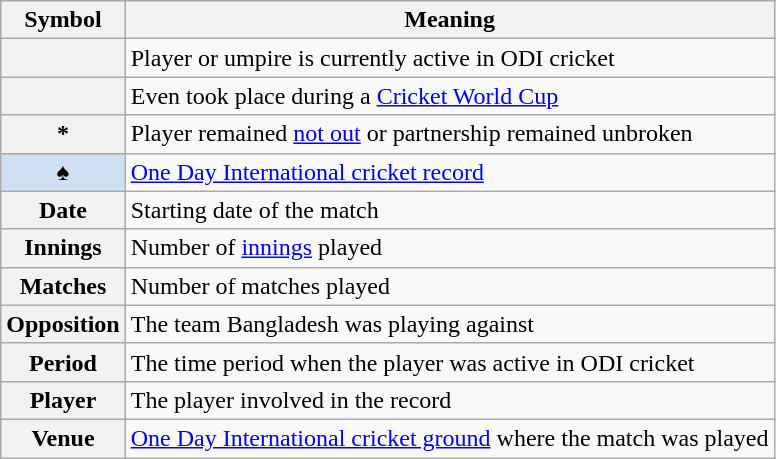<table class="wikitable plainrowheaders">
<tr>
<th scope=col>Symbol</th>
<th scope=col>Meaning</th>
</tr>
<tr>
<th scope=row></th>
<td>Player or umpire is currently active in ODI cricket</td>
</tr>
<tr>
<th scope=row></th>
<td>Even took place during a <a href='#'>Cricket World Cup</a></td>
</tr>
<tr>
<th scope=row>*</th>
<td>Player remained <a href='#'>not out</a> or partnership remained unbroken</td>
</tr>
<tr>
<th scope=row style=background:#cee0f2;>♠</th>
<td><a href='#'>One Day International cricket record</a></td>
</tr>
<tr>
<th scope=row>Date</th>
<td>Starting date of the match</td>
</tr>
<tr>
<th scope=row>Innings</th>
<td>Number of <a href='#'>innings</a> played</td>
</tr>
<tr>
<th scope=row>Matches</th>
<td>Number of matches played</td>
</tr>
<tr>
<th scope=row>Opposition</th>
<td>The team Bangladesh was playing against</td>
</tr>
<tr>
<th scope=row>Period</th>
<td>The time period when the player was active in ODI cricket</td>
</tr>
<tr>
<th scope=row>Player</th>
<td>The player involved in the record</td>
</tr>
<tr>
<th scope=row>Venue</th>
<td><a href='#'>One Day International cricket ground</a> where the match was played</td>
</tr>
</table>
